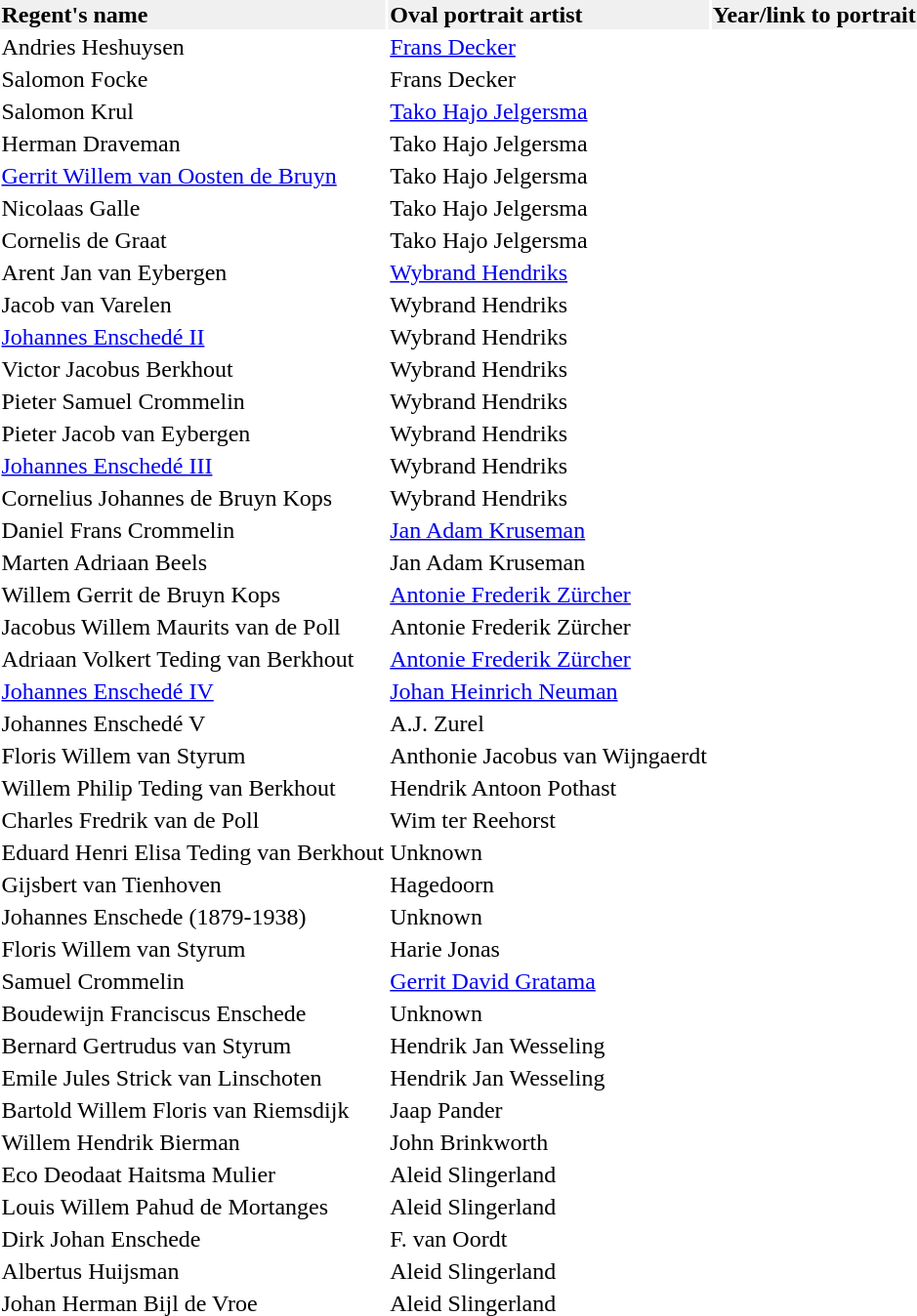<table>
<tr>
<td style="background:#f0f0f0;"><strong>Regent's name</strong></td>
<td style="background:#f0f0f0;"><strong>Oval portrait artist</strong></td>
<td style="background:#f0f0f0;"><strong>Year/link to portrait</strong></td>
</tr>
<tr>
<td>Andries Heshuysen</td>
<td><a href='#'>Frans Decker</a></td>
<td></td>
</tr>
<tr>
<td>Salomon Focke</td>
<td>Frans Decker</td>
<td></td>
</tr>
<tr>
<td>Salomon Krul</td>
<td><a href='#'>Tako Hajo Jelgersma</a></td>
<td></td>
</tr>
<tr>
<td>Herman Draveman</td>
<td>Tako Hajo Jelgersma</td>
<td></td>
</tr>
<tr>
<td><a href='#'>Gerrit Willem van Oosten de Bruyn</a></td>
<td>Tako Hajo Jelgersma</td>
<td></td>
</tr>
<tr>
<td>Nicolaas Galle</td>
<td>Tako Hajo Jelgersma</td>
<td></td>
</tr>
<tr>
<td>Cornelis de Graat</td>
<td>Tako Hajo Jelgersma</td>
<td></td>
</tr>
<tr>
<td>Arent Jan van Eybergen</td>
<td><a href='#'>Wybrand Hendriks</a></td>
<td></td>
</tr>
<tr>
<td>Jacob van Varelen</td>
<td>Wybrand Hendriks</td>
<td></td>
</tr>
<tr>
<td><a href='#'>Johannes Enschedé II</a></td>
<td>Wybrand Hendriks</td>
<td></td>
</tr>
<tr>
<td>Victor Jacobus Berkhout</td>
<td>Wybrand Hendriks</td>
<td></td>
</tr>
<tr>
<td>Pieter Samuel Crommelin</td>
<td>Wybrand Hendriks</td>
<td></td>
</tr>
<tr>
<td>Pieter Jacob van Eybergen</td>
<td>Wybrand Hendriks</td>
<td></td>
</tr>
<tr>
<td><a href='#'>Johannes Enschedé III</a></td>
<td>Wybrand Hendriks</td>
<td></td>
</tr>
<tr>
<td>Cornelius Johannes de Bruyn Kops</td>
<td>Wybrand Hendriks</td>
<td></td>
</tr>
<tr>
<td>Daniel Frans Crommelin</td>
<td><a href='#'>Jan Adam Kruseman</a></td>
<td></td>
</tr>
<tr>
<td>Marten Adriaan Beels</td>
<td>Jan Adam Kruseman</td>
<td></td>
</tr>
<tr>
<td>Willem Gerrit de Bruyn Kops</td>
<td><a href='#'>Antonie Frederik Zürcher</a></td>
<td></td>
</tr>
<tr>
<td>Jacobus Willem Maurits van de Poll</td>
<td>Antonie Frederik Zürcher</td>
<td></td>
</tr>
<tr>
<td>Adriaan Volkert Teding van Berkhout</td>
<td><a href='#'>Antonie Frederik Zürcher</a></td>
<td></td>
</tr>
<tr>
<td><a href='#'>Johannes Enschedé IV</a></td>
<td><a href='#'>Johan Heinrich Neuman</a></td>
<td></td>
</tr>
<tr>
<td>Johannes Enschedé V</td>
<td>A.J. Zurel</td>
<td></td>
</tr>
<tr>
<td>Floris Willem van Styrum</td>
<td>Anthonie Jacobus van Wijngaerdt</td>
<td></td>
</tr>
<tr>
<td>Willem Philip Teding van Berkhout</td>
<td>Hendrik Antoon Pothast</td>
<td></td>
</tr>
<tr>
<td>Charles Fredrik van de Poll</td>
<td>Wim ter Reehorst</td>
<td></td>
</tr>
<tr>
<td>Eduard Henri Elisa Teding van Berkhout</td>
<td>Unknown</td>
<td></td>
</tr>
<tr>
<td>Gijsbert van Tienhoven</td>
<td>Hagedoorn</td>
<td></td>
</tr>
<tr>
<td>Johannes Enschede (1879-1938)</td>
<td>Unknown</td>
<td></td>
</tr>
<tr>
<td>Floris Willem van Styrum</td>
<td>Harie Jonas</td>
<td></td>
</tr>
<tr>
<td>Samuel Crommelin</td>
<td><a href='#'>Gerrit David Gratama</a></td>
<td></td>
</tr>
<tr>
<td>Boudewijn Franciscus Enschede</td>
<td>Unknown</td>
<td></td>
</tr>
<tr>
<td>Bernard Gertrudus van Styrum</td>
<td>Hendrik Jan Wesseling</td>
<td></td>
</tr>
<tr>
<td>Emile Jules Strick van Linschoten</td>
<td>Hendrik Jan Wesseling</td>
<td></td>
</tr>
<tr>
<td>Bartold Willem Floris van Riemsdijk</td>
<td>Jaap Pander</td>
<td></td>
</tr>
<tr>
<td>Willem Hendrik Bierman</td>
<td>John Brinkworth</td>
<td></td>
</tr>
<tr>
<td>Eco Deodaat Haitsma Mulier</td>
<td>Aleid Slingerland</td>
<td></td>
</tr>
<tr>
<td>Louis Willem Pahud de Mortanges</td>
<td>Aleid Slingerland</td>
<td></td>
</tr>
<tr>
<td>Dirk Johan Enschede</td>
<td>F. van Oordt</td>
<td></td>
</tr>
<tr>
<td>Albertus Huijsman</td>
<td>Aleid Slingerland</td>
<td></td>
</tr>
<tr>
<td>Johan Herman Bijl de Vroe</td>
<td>Aleid Slingerland</td>
<td></td>
</tr>
<tr>
<td></td>
</tr>
</table>
